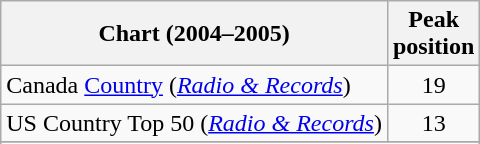<table class="wikitable sortable">
<tr>
<th align="left">Chart (2004–2005)</th>
<th align="center">Peak<br>position</th>
</tr>
<tr>
<td>Canada <a href='#'>Country</a> (<em><a href='#'>Radio & Records</a></em>)</td>
<td align="center">19</td>
</tr>
<tr>
<td>US Country Top 50 (<em><a href='#'>Radio & Records</a></em>)</td>
<td align="center">13</td>
</tr>
<tr>
</tr>
<tr>
</tr>
<tr>
</tr>
</table>
